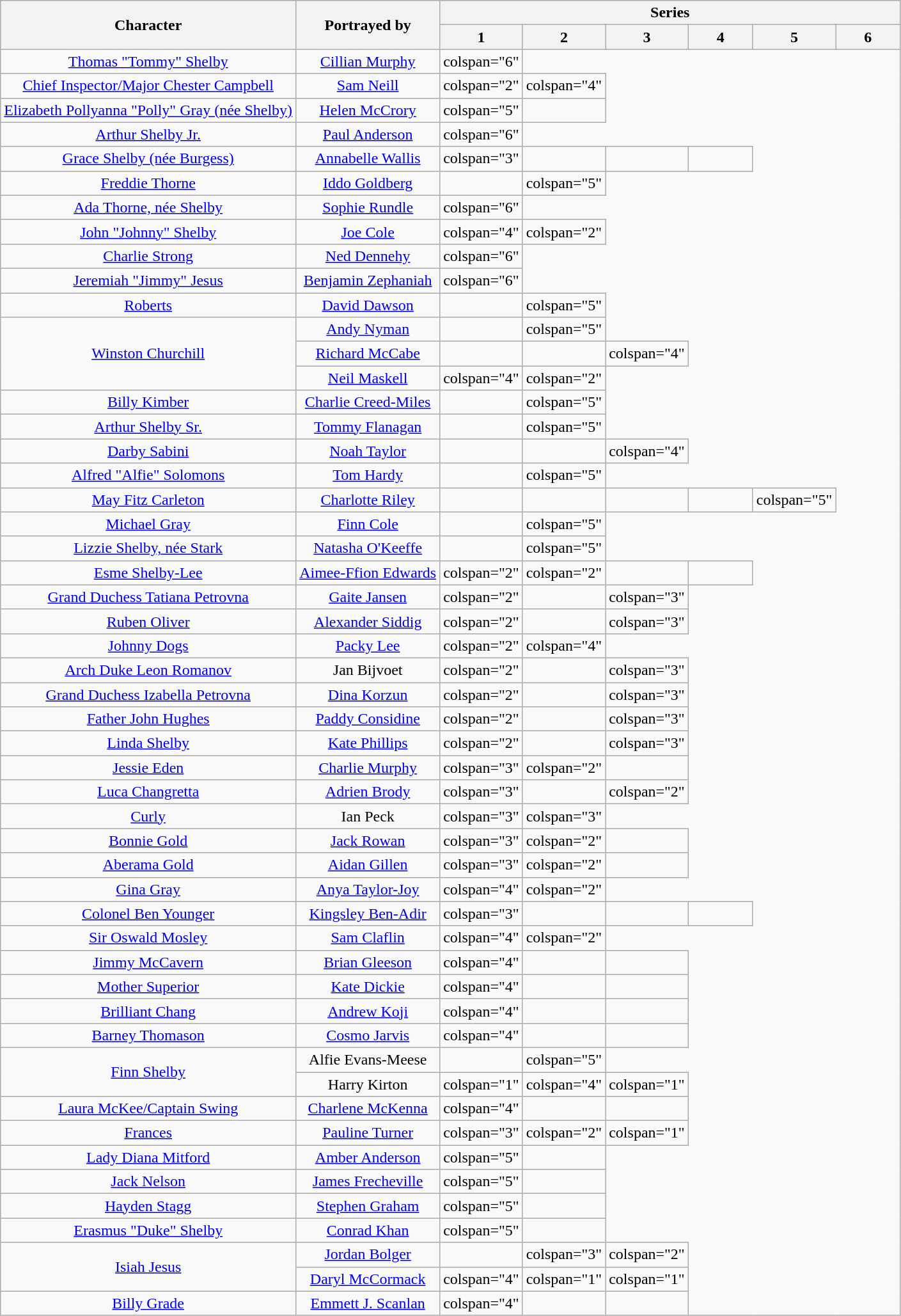<table class="wikitable plainrowheaders" style="text-align:center;">
<tr>
<th scope="col" rowspan="2">Character</th>
<th scope="col" rowspan="2">Portrayed by</th>
<th scope="col" colspan="6">Series</th>
</tr>
<tr>
<th style="width:60px;">1</th>
<th style="width:60px;">2</th>
<th style="width:60px;">3</th>
<th style="width:60px;">4</th>
<th style="width:60px;">5</th>
<th style="width:60px;">6</th>
</tr>
<tr>
<td scope="row"><a href='#'>Thomas "Tommy" Shelby</a></td>
<td><a href='#'>Cillian Murphy</a></td>
<td>colspan="6" </td>
</tr>
<tr>
<td scope="row"><a href='#'>Chief Inspector/Major Chester Campbell</a></td>
<td><a href='#'>Sam Neill</a></td>
<td>colspan="2" </td>
<td>colspan="4" </td>
</tr>
<tr>
<td scope="row"><a href='#'>Elizabeth Pollyanna "Polly" Gray (née Shelby)</a></td>
<td><a href='#'>Helen McCrory</a></td>
<td>colspan="5" </td>
<td></td>
</tr>
<tr>
<td scope="row"><a href='#'>Arthur Shelby Jr.</a></td>
<td><a href='#'>Paul Anderson</a></td>
<td>colspan="6" </td>
</tr>
<tr>
<td scope="row"><a href='#'>Grace Shelby (née Burgess)</a></td>
<td><a href='#'>Annabelle Wallis</a></td>
<td>colspan="3" </td>
<td></td>
<td></td>
<td></td>
</tr>
<tr>
<td scope="row"><a href='#'>Freddie Thorne</a></td>
<td><a href='#'>Iddo Goldberg</a></td>
<td></td>
<td>colspan="5" </td>
</tr>
<tr>
<td scope="row"><a href='#'>Ada Thorne, née Shelby</a></td>
<td><a href='#'>Sophie Rundle</a></td>
<td>colspan="6" </td>
</tr>
<tr>
<td scope="row"><a href='#'>John "Johnny" Shelby</a></td>
<td><a href='#'>Joe Cole</a></td>
<td>colspan="4" </td>
<td>colspan="2" </td>
</tr>
<tr>
<td scope="row"><a href='#'>Charlie Strong</a></td>
<td><a href='#'>Ned Dennehy</a></td>
<td>colspan="6" </td>
</tr>
<tr>
<td scope="row"><a href='#'>Jeremiah "Jimmy" Jesus</a></td>
<td><a href='#'>Benjamin Zephaniah</a></td>
<td>colspan="6" </td>
</tr>
<tr>
<td scope="row"><a href='#'>Roberts</a></td>
<td><a href='#'>David Dawson</a></td>
<td></td>
<td>colspan="5" </td>
</tr>
<tr>
<td rowspan="3" scope="row"><a href='#'>Winston Churchill</a></td>
<td><a href='#'>Andy Nyman</a></td>
<td></td>
<td>colspan="5" </td>
</tr>
<tr>
<td><a href='#'>Richard McCabe</a></td>
<td></td>
<td></td>
<td>colspan="4" </td>
</tr>
<tr>
<td><a href='#'>Neil Maskell</a></td>
<td>colspan="4" </td>
<td>colspan="2" </td>
</tr>
<tr>
<td scope="row"><a href='#'>Billy Kimber</a></td>
<td><a href='#'>Charlie Creed-Miles</a></td>
<td></td>
<td>colspan="5" </td>
</tr>
<tr>
<td scope="row"><a href='#'>Arthur Shelby Sr.</a></td>
<td><a href='#'>Tommy Flanagan</a></td>
<td></td>
<td>colspan="5" </td>
</tr>
<tr>
<td scope="row"><a href='#'>Darby Sabini</a></td>
<td><a href='#'>Noah Taylor</a></td>
<td></td>
<td></td>
<td>colspan="4" </td>
</tr>
<tr>
<td scope="row"><a href='#'>Alfred "Alfie" Solomons</a></td>
<td><a href='#'>Tom Hardy</a></td>
<td></td>
<td>colspan="5" </td>
</tr>
<tr>
<td scope="row"><a href='#'>May Fitz Carleton</a></td>
<td><a href='#'>Charlotte Riley</a></td>
<td></td>
<td></td>
<td></td>
<td></td>
<td>colspan="5" </td>
</tr>
<tr>
<td scope="row"><a href='#'>Michael Gray</a></td>
<td><a href='#'>Finn Cole</a></td>
<td></td>
<td>colspan="5" </td>
</tr>
<tr>
<td scope="row"><a href='#'>Lizzie Shelby, née Stark</a></td>
<td><a href='#'>Natasha O'Keeffe</a></td>
<td></td>
<td>colspan="5" </td>
</tr>
<tr>
<td scope="row"><a href='#'>Esme Shelby-Lee</a></td>
<td><a href='#'>Aimee-Ffion Edwards</a></td>
<td>colspan="2" </td>
<td>colspan="2" </td>
<td></td>
<td></td>
</tr>
<tr>
<td scope="row"><a href='#'>Grand Duchess Tatiana Petrovna</a></td>
<td><a href='#'>Gaite Jansen</a></td>
<td>colspan="2" </td>
<td></td>
<td>colspan="3" </td>
</tr>
<tr>
<td scope="row"><a href='#'>Ruben Oliver</a></td>
<td><a href='#'>Alexander Siddig</a></td>
<td>colspan="2" </td>
<td></td>
<td>colspan="3" </td>
</tr>
<tr>
<td scope="row"><a href='#'>Johnny Dogs</a></td>
<td><a href='#'>Packy Lee</a></td>
<td>colspan="2" </td>
<td>colspan="4" </td>
</tr>
<tr>
<td scope="row"><a href='#'>Arch Duke Leon Romanov</a></td>
<td>Jan Bijvoet</td>
<td>colspan="2" </td>
<td></td>
<td>colspan="3" </td>
</tr>
<tr>
<td scope="row"><a href='#'>Grand Duchess Izabella Petrovna</a></td>
<td><a href='#'>Dina Korzun</a></td>
<td>colspan="2" </td>
<td></td>
<td>colspan="3" </td>
</tr>
<tr>
<td scope="row"><a href='#'>Father John Hughes</a></td>
<td><a href='#'>Paddy Considine</a></td>
<td>colspan="2" </td>
<td></td>
<td>colspan="3" </td>
</tr>
<tr>
<td scope="row"><a href='#'>Linda Shelby</a></td>
<td><a href='#'>Kate Phillips</a></td>
<td>colspan="2" </td>
<td></td>
<td>colspan="3" </td>
</tr>
<tr>
<td scope="row"><a href='#'>Jessie Eden</a></td>
<td><a href='#'>Charlie Murphy</a></td>
<td>colspan="3" </td>
<td>colspan="2" </td>
<td></td>
</tr>
<tr>
<td scope="row"><a href='#'>Luca Changretta</a></td>
<td><a href='#'>Adrien Brody</a></td>
<td>colspan="3" </td>
<td></td>
<td>colspan="2" </td>
</tr>
<tr>
<td scope="row"><a href='#'>Curly</a></td>
<td>Ian Peck</td>
<td>colspan="3" </td>
<td>colspan="3" </td>
</tr>
<tr>
<td scope="row"><a href='#'>Bonnie Gold</a></td>
<td><a href='#'>Jack Rowan</a></td>
<td>colspan="3" </td>
<td>colspan="2" </td>
<td></td>
</tr>
<tr>
<td scope="row"><a href='#'>Aberama Gold</a></td>
<td><a href='#'>Aidan Gillen</a></td>
<td>colspan="3" </td>
<td>colspan="2" </td>
<td></td>
</tr>
<tr>
<td scope="row"><a href='#'>Gina Gray</a></td>
<td><a href='#'>Anya Taylor-Joy</a></td>
<td>colspan="4" </td>
<td>colspan="2" </td>
</tr>
<tr>
<td scope="row"><a href='#'>Colonel Ben Younger</a></td>
<td><a href='#'>Kingsley Ben-Adir</a></td>
<td>colspan="3" </td>
<td></td>
<td></td>
<td></td>
</tr>
<tr>
<td scope="row"><a href='#'>Sir Oswald Mosley</a></td>
<td><a href='#'>Sam Claflin</a></td>
<td>colspan="4" </td>
<td>colspan="2" </td>
</tr>
<tr>
<td scope="row"><a href='#'>Jimmy McCavern</a></td>
<td><a href='#'>Brian Gleeson</a></td>
<td>colspan="4" </td>
<td></td>
<td></td>
</tr>
<tr>
<td scope="row"><a href='#'>Mother Superior</a></td>
<td><a href='#'>Kate Dickie</a></td>
<td>colspan="4" </td>
<td></td>
<td></td>
</tr>
<tr>
<td scope="row"><a href='#'>Brilliant Chang</a></td>
<td><a href='#'>Andrew Koji</a></td>
<td>colspan="4" </td>
<td></td>
<td></td>
</tr>
<tr>
<td scope="row"><a href='#'>Barney Thomason</a></td>
<td><a href='#'>Cosmo Jarvis</a></td>
<td>colspan="4" </td>
<td></td>
<td></td>
</tr>
<tr>
<td rowspan="2" scope="row"><a href='#'>Finn Shelby</a></td>
<td>Alfie Evans-Meese</td>
<td></td>
<td>colspan="5" </td>
</tr>
<tr>
<td>Harry Kirton</td>
<td>colspan="1" </td>
<td>colspan="4" </td>
<td>colspan="1" </td>
</tr>
<tr>
<td scope="row"><a href='#'>Laura McKee/Captain Swing</a></td>
<td><a href='#'>Charlene McKenna</a></td>
<td>colspan="4" </td>
<td></td>
<td></td>
</tr>
<tr>
<td scope="row"><a href='#'>Frances</a></td>
<td><a href='#'>Pauline Turner</a></td>
<td>colspan="3" </td>
<td>colspan="2" </td>
<td>colspan="1" </td>
</tr>
<tr>
<td scope="row"><a href='#'>Lady Diana Mitford</a></td>
<td><a href='#'>Amber Anderson</a></td>
<td>colspan="5" </td>
<td></td>
</tr>
<tr>
<td scope="row"><a href='#'>Jack Nelson</a></td>
<td><a href='#'>James Frecheville</a></td>
<td>colspan="5" </td>
<td></td>
</tr>
<tr>
<td scope="row"><a href='#'>Hayden Stagg</a></td>
<td><a href='#'>Stephen Graham</a></td>
<td>colspan="5" </td>
<td></td>
</tr>
<tr>
<td scope="row"><a href='#'>Erasmus "Duke" Shelby</a></td>
<td><a href='#'>Conrad Khan</a></td>
<td>colspan="5" </td>
<td></td>
</tr>
<tr>
<td rowspan="2" scope="row"><a href='#'>Isiah Jesus</a></td>
<td><a href='#'>Jordan Bolger</a></td>
<td></td>
<td>colspan="3" </td>
<td>colspan="2" </td>
</tr>
<tr>
<td><a href='#'>Daryl McCormack</a></td>
<td>colspan="4" </td>
<td>colspan="1" </td>
<td>colspan="1" </td>
</tr>
<tr>
<td scope="row"><a href='#'>Billy Grade</a></td>
<td><a href='#'>Emmett J. Scanlan</a></td>
<td>colspan="4" </td>
<td></td>
<td></td>
</tr>
</table>
